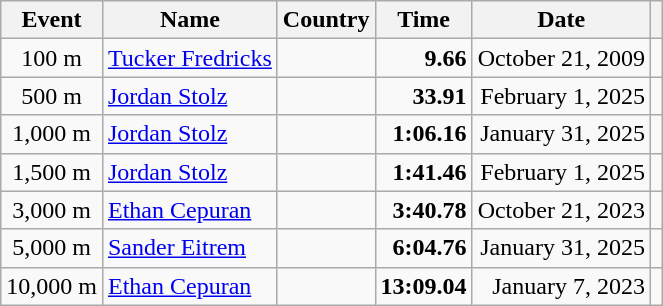<table class="wikitable">
<tr>
<th>Event</th>
<th>Name</th>
<th>Country</th>
<th>Time</th>
<th>Date</th>
<th></th>
</tr>
<tr>
<td align=center>100 m</td>
<td><a href='#'>Tucker Fredricks</a></td>
<td></td>
<td align="right"><strong>9.66</strong></td>
<td align="right">October 21, 2009</td>
<td align="center"></td>
</tr>
<tr>
<td align=center>500 m</td>
<td><a href='#'>Jordan Stolz</a></td>
<td></td>
<td align="right"><strong>33.91</strong></td>
<td align="right">February 1, 2025</td>
<td align="center"></td>
</tr>
<tr>
<td align=center>1,000 m</td>
<td><a href='#'>Jordan Stolz</a></td>
<td></td>
<td align="right"><strong>1:06.16</strong></td>
<td align="right">January 31, 2025</td>
<td align="center"></td>
</tr>
<tr>
<td align=center>1,500 m</td>
<td><a href='#'>Jordan Stolz</a></td>
<td></td>
<td align="right"><strong>1:41.46</strong></td>
<td align="right">February 1, 2025</td>
<td align="center"></td>
</tr>
<tr>
<td align=center>3,000 m</td>
<td><a href='#'>Ethan Cepuran</a></td>
<td></td>
<td align="right"><strong>3:40.78</strong></td>
<td align="right">October 21, 2023</td>
<td align="center"></td>
</tr>
<tr>
<td align=center>5,000 m</td>
<td><a href='#'>Sander Eitrem</a></td>
<td></td>
<td align="right"><strong>6:04.76</strong></td>
<td align="right">January 31, 2025</td>
<td align="center"></td>
</tr>
<tr>
<td align=center>10,000 m</td>
<td><a href='#'>Ethan Cepuran</a></td>
<td></td>
<td align="right"><strong>13:09.04</strong></td>
<td align="right">January 7, 2023</td>
<td align="center"></td>
</tr>
</table>
